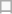<table class="wikitable">
<tr>
<td></td>
</tr>
<tr |>
</tr>
<tr |>
</tr>
<tr |>
</tr>
<tr>
</tr>
</table>
